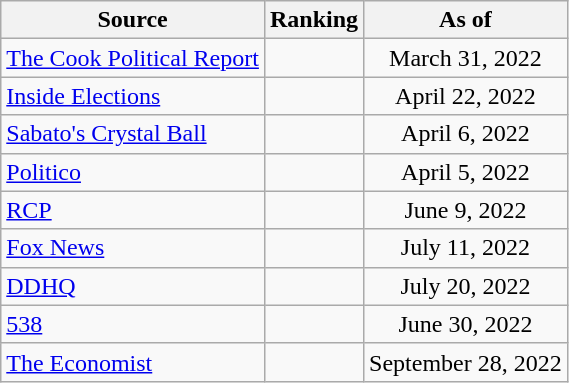<table class="wikitable" style="text-align:center">
<tr>
<th>Source</th>
<th>Ranking</th>
<th>As of</th>
</tr>
<tr>
<td align=left><a href='#'>The Cook Political Report</a></td>
<td></td>
<td>March 31, 2022</td>
</tr>
<tr>
<td align=left><a href='#'>Inside Elections</a></td>
<td></td>
<td>April 22, 2022</td>
</tr>
<tr>
<td align=left><a href='#'>Sabato's Crystal Ball</a></td>
<td></td>
<td>April 6, 2022</td>
</tr>
<tr>
<td align="left"><a href='#'>Politico</a></td>
<td></td>
<td>April 5, 2022</td>
</tr>
<tr>
<td align="left"><a href='#'>RCP</a></td>
<td></td>
<td>June 9, 2022</td>
</tr>
<tr>
<td align=left><a href='#'>Fox News</a></td>
<td></td>
<td>July 11, 2022</td>
</tr>
<tr>
<td align="left"><a href='#'>DDHQ</a></td>
<td></td>
<td>July 20, 2022</td>
</tr>
<tr>
<td align="left"><a href='#'>538</a></td>
<td></td>
<td>June 30, 2022</td>
</tr>
<tr>
<td align="left"><a href='#'>The Economist</a></td>
<td></td>
<td>September 28, 2022</td>
</tr>
</table>
